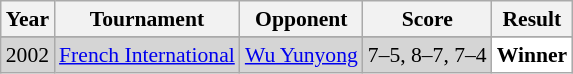<table class="sortable wikitable" style="font-size: 90%;">
<tr>
<th>Year</th>
<th>Tournament</th>
<th>Opponent</th>
<th>Score</th>
<th>Result</th>
</tr>
<tr>
</tr>
<tr style="background:#D5D5D5">
<td align="center">2002</td>
<td align="left"><a href='#'>French International</a></td>
<td align="left"> <a href='#'>Wu Yunyong</a></td>
<td align="left">7–5, 8–7, 7–4</td>
<td style="text-align:left; background:white"> <strong>Winner</strong></td>
</tr>
</table>
